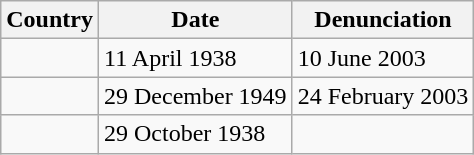<table class="wikitable">
<tr>
<th>Country</th>
<th>Date</th>
<th>Denunciation</th>
</tr>
<tr>
<td></td>
<td>11 April 1938</td>
<td>10 June 2003</td>
</tr>
<tr>
<td></td>
<td>29 December 1949</td>
<td>24 February 2003</td>
</tr>
<tr>
<td></td>
<td>29 October 1938</td>
<td></td>
</tr>
</table>
